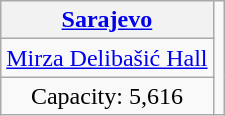<table class="wikitable" style="text-align:center;">
<tr>
<th><a href='#'>Sarajevo</a></th>
<td rowspan="4"><br></td>
</tr>
<tr>
<td><a href='#'>Mirza Delibašić Hall</a></td>
</tr>
<tr>
<td>Capacity: 5,616</td>
</tr>
</table>
